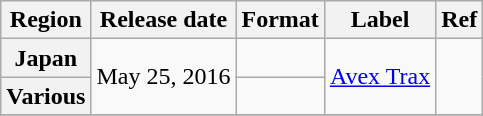<table class="wikitable plainrowheaders">
<tr>
<th style="text-align:center;">Region</th>
<th style="text-align:center;">Release date</th>
<th style="text-align:center;">Format</th>
<th style="text-align:center;">Label</th>
<th style="text-align:center;">Ref</th>
</tr>
<tr>
<th scope="row">Japan</th>
<td rowspan="2">May 25, 2016</td>
<td></td>
<td rowspan="2"><a href='#'>Avex Trax</a></td>
<td rowspan="2"></td>
</tr>
<tr>
<th scope="row">Various </th>
<td></td>
</tr>
<tr>
</tr>
</table>
